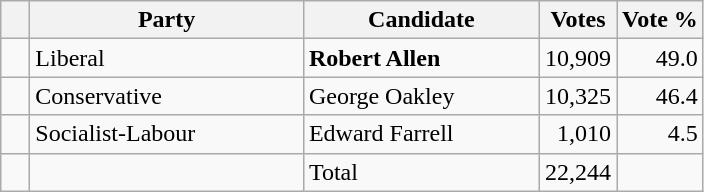<table class="wikitable">
<tr>
<th></th>
<th scope="col" width="175">Party</th>
<th scope="col" width="150">Candidate</th>
<th>Votes</th>
<th>Vote %</th>
</tr>
<tr>
<td>   </td>
<td>Liberal</td>
<td><strong>Robert Allen</strong></td>
<td align=right>10,909</td>
<td align=right>49.0</td>
</tr>
<tr>
<td>   </td>
<td>Conservative</td>
<td>George Oakley</td>
<td align=right>10,325</td>
<td align=right>46.4</td>
</tr>
<tr>
<td>   </td>
<td>Socialist-Labour</td>
<td>Edward Farrell</td>
<td align=right>1,010</td>
<td align=right>4.5</td>
</tr>
<tr>
<td></td>
<td></td>
<td>Total</td>
<td align=right>22,244</td>
<td></td>
</tr>
</table>
